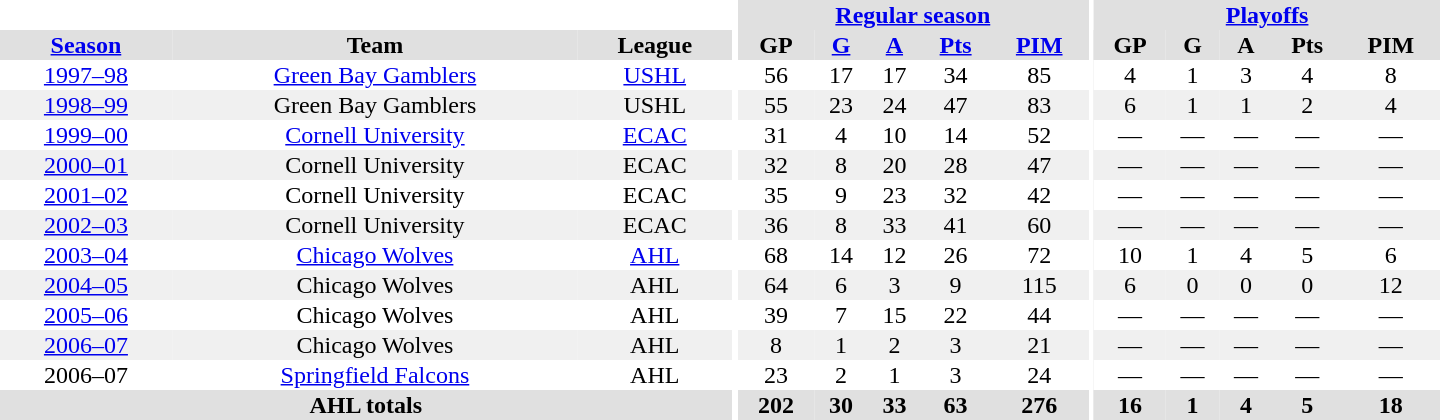<table border="0" cellpadding="1" cellspacing="0" style="text-align:center; width:60em">
<tr bgcolor="#e0e0e0">
<th colspan="3" bgcolor="#ffffff"></th>
<th rowspan="99" bgcolor="#ffffff"></th>
<th colspan="5"><a href='#'>Regular season</a></th>
<th rowspan="99" bgcolor="#ffffff"></th>
<th colspan="5"><a href='#'>Playoffs</a></th>
</tr>
<tr bgcolor="#e0e0e0">
<th><a href='#'>Season</a></th>
<th>Team</th>
<th>League</th>
<th>GP</th>
<th><a href='#'>G</a></th>
<th><a href='#'>A</a></th>
<th><a href='#'>Pts</a></th>
<th><a href='#'>PIM</a></th>
<th>GP</th>
<th>G</th>
<th>A</th>
<th>Pts</th>
<th>PIM</th>
</tr>
<tr>
<td><a href='#'>1997–98</a></td>
<td><a href='#'>Green Bay Gamblers</a></td>
<td><a href='#'>USHL</a></td>
<td>56</td>
<td>17</td>
<td>17</td>
<td>34</td>
<td>85</td>
<td>4</td>
<td>1</td>
<td>3</td>
<td>4</td>
<td>8</td>
</tr>
<tr bgcolor="#f0f0f0">
<td><a href='#'>1998–99</a></td>
<td>Green Bay Gamblers</td>
<td>USHL</td>
<td>55</td>
<td>23</td>
<td>24</td>
<td>47</td>
<td>83</td>
<td>6</td>
<td>1</td>
<td>1</td>
<td>2</td>
<td>4</td>
</tr>
<tr>
<td><a href='#'>1999–00</a></td>
<td><a href='#'>Cornell University</a></td>
<td><a href='#'>ECAC</a></td>
<td>31</td>
<td>4</td>
<td>10</td>
<td>14</td>
<td>52</td>
<td>—</td>
<td>—</td>
<td>—</td>
<td>—</td>
<td>—</td>
</tr>
<tr bgcolor="#f0f0f0">
<td><a href='#'>2000–01</a></td>
<td>Cornell University</td>
<td>ECAC</td>
<td>32</td>
<td>8</td>
<td>20</td>
<td>28</td>
<td>47</td>
<td>—</td>
<td>—</td>
<td>—</td>
<td>—</td>
<td>—</td>
</tr>
<tr>
<td><a href='#'>2001–02</a></td>
<td>Cornell University</td>
<td>ECAC</td>
<td>35</td>
<td>9</td>
<td>23</td>
<td>32</td>
<td>42</td>
<td>—</td>
<td>—</td>
<td>—</td>
<td>—</td>
<td>—</td>
</tr>
<tr bgcolor="#f0f0f0">
<td><a href='#'>2002–03</a></td>
<td>Cornell University</td>
<td>ECAC</td>
<td>36</td>
<td>8</td>
<td>33</td>
<td>41</td>
<td>60</td>
<td>—</td>
<td>—</td>
<td>—</td>
<td>—</td>
<td>—</td>
</tr>
<tr>
<td><a href='#'>2003–04</a></td>
<td><a href='#'>Chicago Wolves</a></td>
<td><a href='#'>AHL</a></td>
<td>68</td>
<td>14</td>
<td>12</td>
<td>26</td>
<td>72</td>
<td>10</td>
<td>1</td>
<td>4</td>
<td>5</td>
<td>6</td>
</tr>
<tr bgcolor="#f0f0f0">
<td><a href='#'>2004–05</a></td>
<td>Chicago Wolves</td>
<td>AHL</td>
<td>64</td>
<td>6</td>
<td>3</td>
<td>9</td>
<td>115</td>
<td>6</td>
<td>0</td>
<td>0</td>
<td>0</td>
<td>12</td>
</tr>
<tr>
<td><a href='#'>2005–06</a></td>
<td>Chicago Wolves</td>
<td>AHL</td>
<td>39</td>
<td>7</td>
<td>15</td>
<td>22</td>
<td>44</td>
<td>—</td>
<td>—</td>
<td>—</td>
<td>—</td>
<td>—</td>
</tr>
<tr bgcolor="#f0f0f0">
<td><a href='#'>2006–07</a></td>
<td>Chicago Wolves</td>
<td>AHL</td>
<td>8</td>
<td>1</td>
<td>2</td>
<td>3</td>
<td>21</td>
<td>—</td>
<td>—</td>
<td>—</td>
<td>—</td>
<td>—</td>
</tr>
<tr>
<td>2006–07</td>
<td><a href='#'>Springfield Falcons</a></td>
<td>AHL</td>
<td>23</td>
<td>2</td>
<td>1</td>
<td>3</td>
<td>24</td>
<td>—</td>
<td>—</td>
<td>—</td>
<td>—</td>
<td>—</td>
</tr>
<tr bgcolor="#e0e0e0">
<th colspan="3">AHL totals</th>
<th>202</th>
<th>30</th>
<th>33</th>
<th>63</th>
<th>276</th>
<th>16</th>
<th>1</th>
<th>4</th>
<th>5</th>
<th>18</th>
</tr>
</table>
